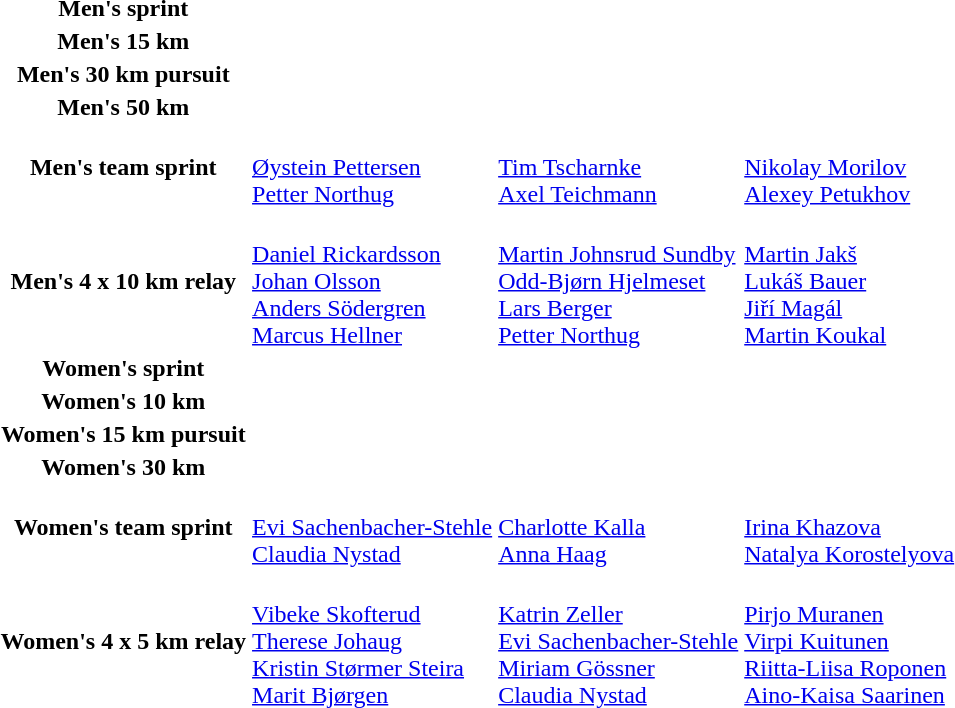<table>
<tr>
<th scope="row">Men's sprint<br></th>
<td></td>
<td></td>
<td></td>
</tr>
<tr>
<th scope="row">Men's 15 km<br></th>
<td></td>
<td></td>
<td></td>
</tr>
<tr>
<th scope="row">Men's 30 km pursuit<br></th>
<td></td>
<td></td>
<td></td>
</tr>
<tr>
<th scope="row">Men's 50 km<br></th>
<td></td>
<td></td>
<td></td>
</tr>
<tr>
<th scope="row">Men's team sprint<br></th>
<td><br><a href='#'>Øystein Pettersen</a><br><a href='#'>Petter Northug</a></td>
<td><br><a href='#'>Tim Tscharnke</a><br><a href='#'>Axel Teichmann</a></td>
<td><br><a href='#'>Nikolay Morilov</a><br><a href='#'>Alexey Petukhov</a></td>
</tr>
<tr>
<th scope="row">Men's 4 x 10 km relay<br></th>
<td><br><a href='#'>Daniel Rickardsson</a><br> <a href='#'>Johan Olsson</a><br><a href='#'>Anders Södergren</a><br><a href='#'>Marcus Hellner</a></td>
<td><br><a href='#'>Martin Johnsrud Sundby</a><br> <a href='#'>Odd-Bjørn Hjelmeset</a><br><a href='#'>Lars Berger</a><br><a href='#'>Petter Northug</a></td>
<td><br><a href='#'>Martin Jakš</a><br> <a href='#'>Lukáš Bauer</a><br><a href='#'>Jiří Magál</a><br><a href='#'>Martin Koukal</a></td>
</tr>
<tr>
<th scope="row">Women's sprint<br></th>
<td></td>
<td></td>
<td></td>
</tr>
<tr>
<th scope="row">Women's 10 km<br></th>
<td></td>
<td></td>
<td></td>
</tr>
<tr>
<th scope="row">Women's 15 km pursuit<br></th>
<td></td>
<td></td>
<td></td>
</tr>
<tr>
<th scope="row">Women's 30 km<br></th>
<td></td>
<td></td>
<td></td>
</tr>
<tr>
<th scope="row">Women's team sprint<br></th>
<td><br><a href='#'>Evi Sachenbacher-Stehle</a><br><a href='#'>Claudia Nystad</a></td>
<td><br><a href='#'>Charlotte Kalla</a><br><a href='#'>Anna Haag</a></td>
<td><br><a href='#'>Irina Khazova</a><br><a href='#'>Natalya Korostelyova</a></td>
</tr>
<tr>
<th scope="row">Women's 4 x 5 km relay<br></th>
<td><br><a href='#'>Vibeke Skofterud</a><br> <a href='#'>Therese Johaug</a><br><a href='#'>Kristin Størmer Steira</a><br><a href='#'>Marit Bjørgen</a></td>
<td><br><a href='#'>Katrin Zeller</a><br> <a href='#'>Evi Sachenbacher-Stehle</a><br><a href='#'>Miriam Gössner</a><br><a href='#'>Claudia Nystad</a></td>
<td><br><a href='#'>Pirjo Muranen</a><br> <a href='#'>Virpi Kuitunen</a><br><a href='#'>Riitta-Liisa Roponen</a><br><a href='#'>Aino-Kaisa Saarinen</a></td>
</tr>
</table>
